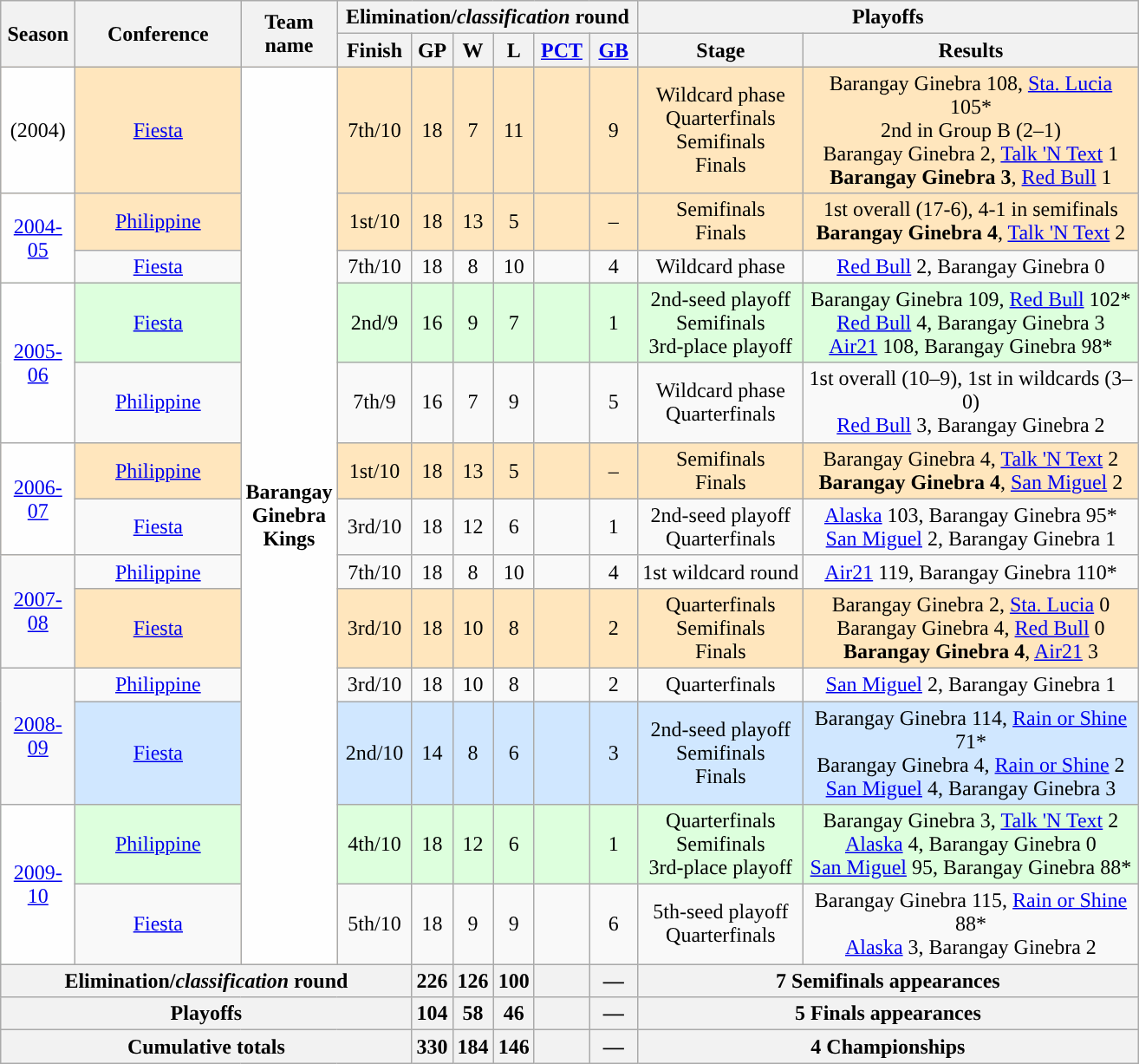<table class=wikitable style="text-align:center;">
<tr>
<th width=50px rowspan=2>Season</th>
<th width=120px rowspan=2>Conference</th>
<th width=60px rowspan=2>Team name</th>
<th colspan=6>Elimination/<em>classification</em> round</th>
<th colspan=2>Playoffs</th>
</tr>
<tr>
<th width=50px>Finish</th>
<th width=20px>GP</th>
<th width=20px>W</th>
<th width=20px>L</th>
<th width=35px><a href='#'>PCT</a></th>
<th width=30px><a href='#'>GB</a></th>
<th width=120px>Stage</th>
<th width=250px>Results</th>
</tr>
<tr bgcolor=#FFE6BD>
<td bgcolor=#fefefe>(2004)</td>
<td><a href='#'>Fiesta</a></td>
<td rowspan=13 bgcolor=fefefe><strong>Barangay Ginebra Kings</strong></td>
<td>7th/10</td>
<td>18</td>
<td>7</td>
<td>11</td>
<td></td>
<td>9</td>
<td>Wildcard phase<br>Quarterfinals<br>Semifinals<br>Finals</td>
<td>Barangay Ginebra 108, <a href='#'>Sta. Lucia</a> 105*<br>2nd in Group B (2–1)<br>Barangay Ginebra 2, <a href='#'>Talk 'N Text</a> 1<br><strong>Barangay Ginebra 3</strong>, <a href='#'>Red Bull</a> 1</td>
</tr>
<tr bgcolor=#FFE6BD>
<td bgcolor=#fefefe rowspan=2><a href='#'>2004-05</a></td>
<td><a href='#'>Philippine</a></td>
<td>1st/10</td>
<td>18</td>
<td>13</td>
<td>5</td>
<td></td>
<td>–</td>
<td>Semifinals<br>Finals</td>
<td>1st overall (17-6), 4-1 in semifinals <br><strong>Barangay Ginebra 4</strong>, <a href='#'>Talk 'N Text</a> 2</td>
</tr>
<tr>
<td><a href='#'>Fiesta</a></td>
<td>7th/10</td>
<td>18</td>
<td>8</td>
<td>10</td>
<td></td>
<td>4</td>
<td>Wildcard phase</td>
<td><a href='#'>Red Bull</a> 2, Barangay Ginebra 0</td>
</tr>
<tr bgcolor=#DDFFDD>
<td bgcolor=#fefefe rowspan=2><a href='#'>2005-06</a></td>
<td><a href='#'>Fiesta</a></td>
<td>2nd/9</td>
<td>16</td>
<td>9</td>
<td>7</td>
<td></td>
<td>1</td>
<td>2nd-seed playoff<br>Semifinals<br>3rd-place playoff</td>
<td>Barangay Ginebra 109, <a href='#'>Red Bull</a> 102*<br><a href='#'>Red Bull</a> 4, Barangay Ginebra 3<br><a href='#'>Air21</a> 108, Barangay Ginebra 98*</td>
</tr>
<tr>
<td><a href='#'>Philippine</a></td>
<td>7th/9</td>
<td>16</td>
<td>7</td>
<td>9</td>
<td></td>
<td>5</td>
<td>Wildcard phase<br>Quarterfinals</td>
<td>1st overall (10–9), 1st in wildcards (3–0)<br><a href='#'>Red Bull</a> 3, Barangay Ginebra 2</td>
</tr>
<tr bgcolor=#FFE6BD>
<td bgcolor=#fefefe rowspan=2><a href='#'>2006-07</a></td>
<td><a href='#'>Philippine</a></td>
<td>1st/10</td>
<td>18</td>
<td>13</td>
<td>5</td>
<td></td>
<td>–</td>
<td>Semifinals<br>Finals</td>
<td>Barangay Ginebra 4, <a href='#'>Talk 'N Text</a> 2<br><strong>Barangay Ginebra 4</strong>, <a href='#'>San Miguel</a> 2</td>
</tr>
<tr>
<td><a href='#'>Fiesta</a></td>
<td>3rd/10</td>
<td>18</td>
<td>12</td>
<td>6</td>
<td></td>
<td>1</td>
<td>2nd-seed playoff<br>Quarterfinals</td>
<td><a href='#'>Alaska</a> 103, Barangay Ginebra 95*<br><a href='#'>San Miguel</a> 2, Barangay Ginebra 1</td>
</tr>
<tr>
<td rowspan=2><a href='#'>2007-08</a></td>
<td><a href='#'>Philippine</a></td>
<td>7th/10</td>
<td>18</td>
<td>8</td>
<td>10</td>
<td></td>
<td>4</td>
<td>1st wildcard round</td>
<td><a href='#'>Air21</a> 119, Barangay Ginebra 110*</td>
</tr>
<tr bgcolor=#FFE6BD>
<td><a href='#'>Fiesta</a></td>
<td>3rd/10</td>
<td>18</td>
<td>10</td>
<td>8</td>
<td></td>
<td>2</td>
<td>Quarterfinals <br>Semifinals<br>Finals</td>
<td>Barangay Ginebra 2, <a href='#'>Sta. Lucia</a> 0<br>Barangay Ginebra 4, <a href='#'>Red Bull</a> 0<br><strong>Barangay Ginebra 4</strong>, <a href='#'>Air21</a> 3</td>
</tr>
<tr>
<td rowspan=2><a href='#'>2008-09</a></td>
<td><a href='#'>Philippine</a></td>
<td>3rd/10</td>
<td>18</td>
<td>10</td>
<td>8</td>
<td></td>
<td>2</td>
<td>Quarterfinals</td>
<td><a href='#'>San Miguel</a> 2, Barangay Ginebra 1</td>
</tr>
<tr bgcolor=#D0E7FF>
<td><a href='#'>Fiesta</a></td>
<td>2nd/10</td>
<td>14</td>
<td>8</td>
<td>6</td>
<td></td>
<td>3</td>
<td>2nd-seed playoff<br>Semifinals<br>Finals</td>
<td>Barangay Ginebra 114, <a href='#'>Rain or Shine</a> 71*<br>Barangay Ginebra 4, <a href='#'>Rain or Shine</a> 2<br><a href='#'>San Miguel</a> 4, Barangay Ginebra 3</td>
</tr>
<tr bgcolor=#DDFFDD>
<td bgcolor=#fefefe rowspan=2><a href='#'>2009-10</a></td>
<td><a href='#'>Philippine</a></td>
<td>4th/10</td>
<td>18</td>
<td>12</td>
<td>6</td>
<td></td>
<td>1</td>
<td>Quarterfinals<br>Semifinals<br>3rd-place playoff</td>
<td>Barangay Ginebra 3, <a href='#'>Talk 'N Text</a> 2<br><a href='#'>Alaska</a> 4, Barangay Ginebra 0<br><a href='#'>San Miguel</a> 95, Barangay Ginebra 88*</td>
</tr>
<tr>
<td><a href='#'>Fiesta</a></td>
<td>5th/10</td>
<td>18</td>
<td>9</td>
<td>9</td>
<td></td>
<td>6</td>
<td>5th-seed playoff<br>Quarterfinals</td>
<td>Barangay Ginebra 115, <a href='#'>Rain or Shine</a> 88*<br><a href='#'>Alaska</a> 3, Barangay Ginebra 2</td>
</tr>
<tr>
<th colspan=4>Elimination/<em>classification</em> round</th>
<th>226</th>
<th>126</th>
<th>100</th>
<th></th>
<th>—</th>
<th colspan=2>7 Semifinals appearances</th>
</tr>
<tr>
<th colspan=4>Playoffs</th>
<th>104</th>
<th>58</th>
<th>46</th>
<th></th>
<th>—</th>
<th colspan=2>5 Finals appearances</th>
</tr>
<tr>
<th colspan=4>Cumulative totals</th>
<th>330</th>
<th>184</th>
<th>146</th>
<th></th>
<th>—</th>
<th colspan=2>4 Championships</th>
</tr>
</table>
